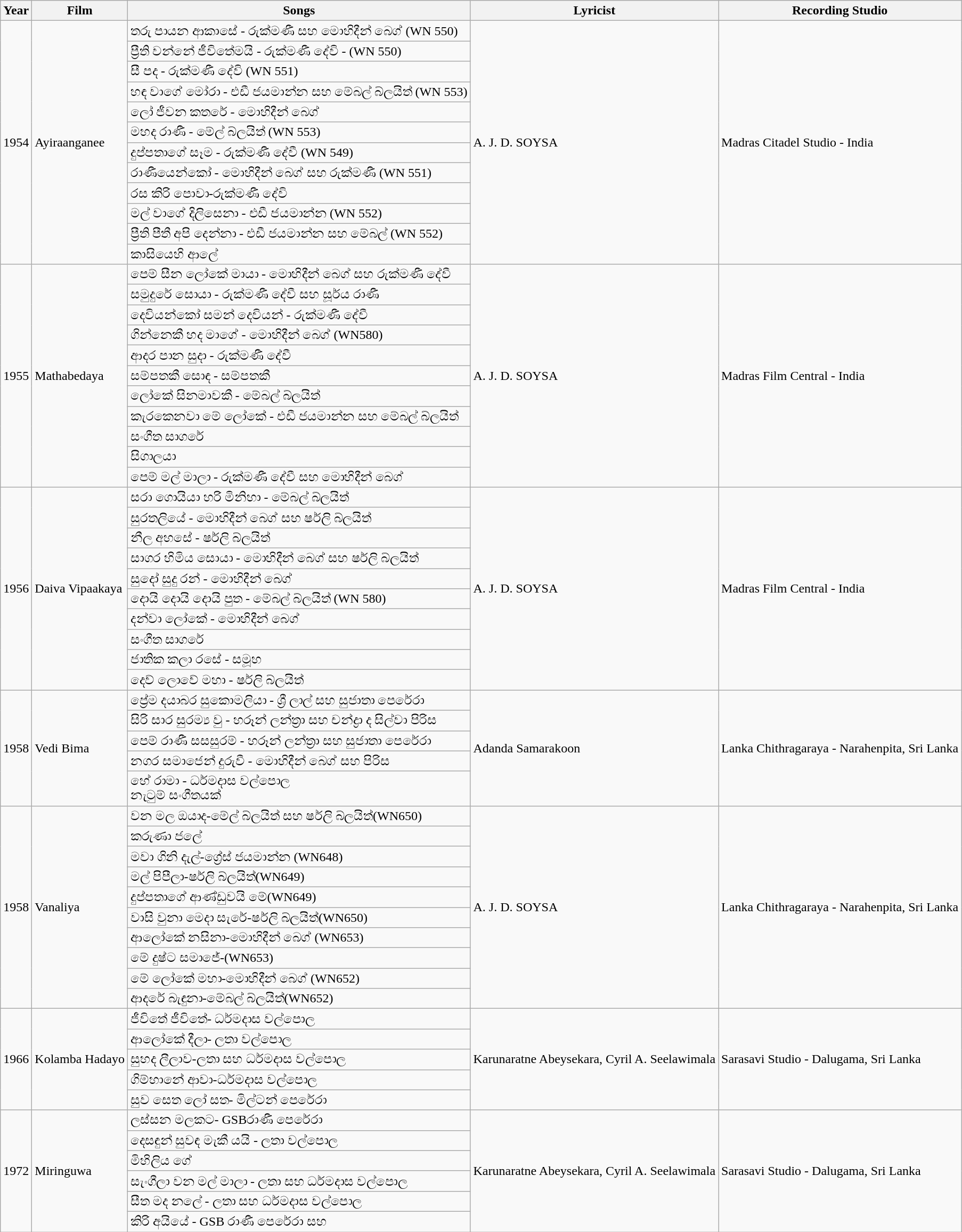<table class="wikitable sortable">
<tr>
<th>Year</th>
<th>Film</th>
<th>Songs</th>
<th>Lyricist</th>
<th>Recording Studio</th>
</tr>
<tr>
<td rowspan="12">1954</td>
<td rowspan="12">Ayiraanganee</td>
<td>තරු පායන ආකාසේ - රුක්මණී සහ මොහිදීන්  බෙග් (WN 550)</td>
<td rowspan="12">A. J. D. SOYSA</td>
<td rowspan="12">Madras Citadel Studio - India</td>
</tr>
<tr>
<td>ප්‍රීති වන්නේ ජීවිතේමයි - රුක්මණී දේවි - (WN 550)</td>
</tr>
<tr>
<td>සී පද - රුක්මණී දේවි (WN 551)</td>
</tr>
<tr>
<td>හඳ වාගේ මෝරා - එඩී ජයමාන්න සහ මේබල් බ්ලයිත් (WN 553)</td>
</tr>
<tr>
<td>ලෝ ජීවන කතරේ - මොහිදීන් බෙග්</td>
</tr>
<tr>
<td>මහද රාණී - මේල් බ්ලයිත් (WN 553)</td>
</tr>
<tr>
<td>දුප්පතාගේ සෑම - රුක්මණී දේවී (WN 549)</td>
</tr>
<tr>
<td>රාණීයෙන්කෝ - මොහිදීන් බෙග් සහ රුක්මණී (WN 551)</td>
</tr>
<tr>
<td>රස කිරි පොවා-රුක්මණී දේවි</td>
</tr>
<tr>
<td>මල් වාගේ දිලිසෙනා - එඩී ජයමාන්න (WN 552)</td>
</tr>
<tr>
<td>ප්‍රීති පීතී අපි දෙන්නා - එඩී ජයමාන්න  සහ මේබල් (WN 552)</td>
</tr>
<tr>
<td>කාසියෙහි ආලේ</td>
</tr>
<tr>
<td rowspan="11">1955</td>
<td rowspan="11">Mathabedaya</td>
<td>පෙම් සීන ලෝකේ මායා - මොහිදීන් බෙග් සහ රුක්මණී දේවී</td>
<td rowspan="11">A. J. D. SOYSA</td>
<td rowspan="11">Madras Film Central - India</td>
</tr>
<tr>
<td>සමුදුරේ සොයා - රුක්මණී දේවී සහ සූර්ය රාණී</td>
</tr>
<tr>
<td>දෙවියන්කෝ සමන් දෙවියන් - රුක්මණී දේවී</td>
</tr>
<tr>
<td>ගින්නෙකී හද මාගේ - මොහිදීන් බෙග් (WN580)</td>
</tr>
<tr>
<td>ආදර පාන සුදා - රුක්මණී දේවී</td>
</tr>
<tr>
<td>සම්පතකී සොඳ - සම්පතකී</td>
</tr>
<tr>
<td>ලෝකේ සිනමාවකී - මේබල් බ්ලයිත්</td>
</tr>
<tr>
<td>කැරකෙනවා මේ ලෝකේ - එඩී ජයමාන්න සහ මේබල් බ්ලයිත්</td>
</tr>
<tr>
<td>සංගීත සාගරේ</td>
</tr>
<tr>
<td>සිගාලයා</td>
</tr>
<tr>
<td>පෙම් මල් මාලා - රුක්මණී දේවී සහ මොහිදීන් බෙග්</td>
</tr>
<tr>
<td rowspan="10">1956</td>
<td rowspan="10">Daiva Vipaakaya</td>
<td>සරා ගොයියා හරි මිනිහා - මේබල් බ්ලයිත්</td>
<td rowspan="10">A. J. D. SOYSA</td>
<td rowspan="10">Madras Film Central - India</td>
</tr>
<tr>
<td>සුරතලියේ - මොහිදීන් බෙග් සහ ෂර්ලි බ්ලයිත්</td>
</tr>
<tr>
<td>නීල අහසේ - ෂර්ලි බ්ලයිත්</td>
</tr>
<tr>
<td>සාගර හිමිය සොයා - මොහිදීන් බෙග් සහ ෂර්ලි බ්ලයිත්</td>
</tr>
<tr>
<td>සුදෝ සුදු රන් - මොහිදීන් බෙග්</td>
</tr>
<tr>
<td>දොයි දොයි දොයි පුත - මේබල් බ්ලයිත් (WN 580)</td>
</tr>
<tr>
<td>දන්වා ලෝකේ - මොහිදීන් බෙග්</td>
</tr>
<tr>
<td>සංගීත සාගරේ</td>
</tr>
<tr>
<td>ජාතික කලා රසේ - සමූහ</td>
</tr>
<tr>
<td>දෙව් ලොවේ මහා - ෂර්ලි බ්ලයිත්</td>
</tr>
<tr>
<td rowspan="5">1958</td>
<td rowspan="5">Vedi Bima</td>
<td>ප්‍රේම දයාබර සුකොමලියා - ශ්‍රී ලාල් සහ සුජාතා පෙරේරා</td>
<td rowspan="5">Adanda Samarakoon</td>
<td rowspan="5">Lanka Chithragaraya - Narahenpita, Sri Lanka</td>
</tr>
<tr>
<td>සිරි සාර සුරම්‍ය වු - හරූන් ලන්ත්‍රා සහ චන්ද්‍රා ද සිල්වා පිරිස</td>
</tr>
<tr>
<td>පෙම් රාණී සසසුරම් - හරූන් ලන්ත්‍රා සහ සුජාතා පෙරේරා</td>
</tr>
<tr>
<td>නගර සමාජෙන් දුරුවී - මොහිදීන් බෙග් සහ පිරිස</td>
</tr>
<tr>
<td>හේ රාමා - ධර්මදාස වල්පොල<br>නැටුම් සංගීතයක්</td>
</tr>
<tr>
<td rowspan="10">1958</td>
<td rowspan="10">Vanaliya</td>
<td>වන මල ඔයාද-මේල් බ්ලයිත් සහ ෂර්ලි බ්ලයිත්(WN650)</td>
<td rowspan="10">A. J. D. SOYSA</td>
<td rowspan="10">Lanka Chithragaraya - Narahenpita, Sri Lanka</td>
</tr>
<tr>
<td>කරුණා ජලේ</td>
</tr>
<tr>
<td>මවා ගිනි දැල්-ග්‍රේස් ජයමාන්න (WN648)</td>
</tr>
<tr>
<td>මල් පිපීලා-ෂර්ලි බ්ලයිත්(WN649)</td>
</tr>
<tr>
<td>දුප්පතාගේ ආණ්ඩුවයි මේ(WN649)</td>
</tr>
<tr>
<td>වාසි වුනා මෙදා සැරේ-ෂර්ලි බ්ලයිත්(WN650)</td>
</tr>
<tr>
<td>ආලෝකේ නසිනා-මොහිදීන් බෙග්  (WN653)</td>
</tr>
<tr>
<td>මේ දුෂ්ට සමාජේ-(WN653)</td>
</tr>
<tr>
<td>මේ ලෝකේ මහා-මොහිදීන් බෙග්  (WN652)</td>
</tr>
<tr>
<td>ආදරේ බැඳුනා-මේබල් බ්ලයිත්(WN652)</td>
</tr>
<tr>
<td rowspan="5">1966</td>
<td rowspan="5">Kolamba Hadayo</td>
<td>ජීවිතේ ජීවිතේ- ධර්මදාස වල්පොල</td>
<td rowspan="5">Karunaratne Abeysekara, Cyril A. Seelawimala</td>
<td rowspan="5">Sarasavi Studio - Dalugama, Sri Lanka</td>
</tr>
<tr>
<td>ආලෝකේ දීලා- ලතා වල්පොල</td>
</tr>
<tr>
<td>සුහද ලීලාව-ලතා සහ ධර්මදාස වල්පොල</td>
</tr>
<tr>
<td>ගිම්හානේ ආවා-ධර්මදාස වල්පොල</td>
</tr>
<tr>
<td>සුව සෙත ලෝ සත- මිල්ටන් පෙරේරා</td>
</tr>
<tr>
<td rowspan="6">1972</td>
<td rowspan="6">Miringuwa</td>
<td>ලස්සන මලකට- GSBරාණී පෙරේරා</td>
<td rowspan="6">Karunaratne Abeysekara, Cyril A. Seelawimala</td>
<td rowspan="6">Sarasavi Studio - Dalugama, Sri Lanka</td>
</tr>
<tr>
<td>දෙසඳුන් සුවඳ මැකී යයි - ලතා වල්පොල</td>
</tr>
<tr>
<td>මිහිලිය ගේ</td>
</tr>
<tr>
<td>සැංගීලා වන මල් මාලා - ලතා සහ ධර්මදාස වල්පොල</td>
</tr>
<tr>
<td>සීත මද නලේ - ලතා සහ ධර්මදාස වල්පොල</td>
</tr>
<tr>
<td>කිරි අයියේ - GSB රාණී පෙරේරා සහ</td>
</tr>
</table>
